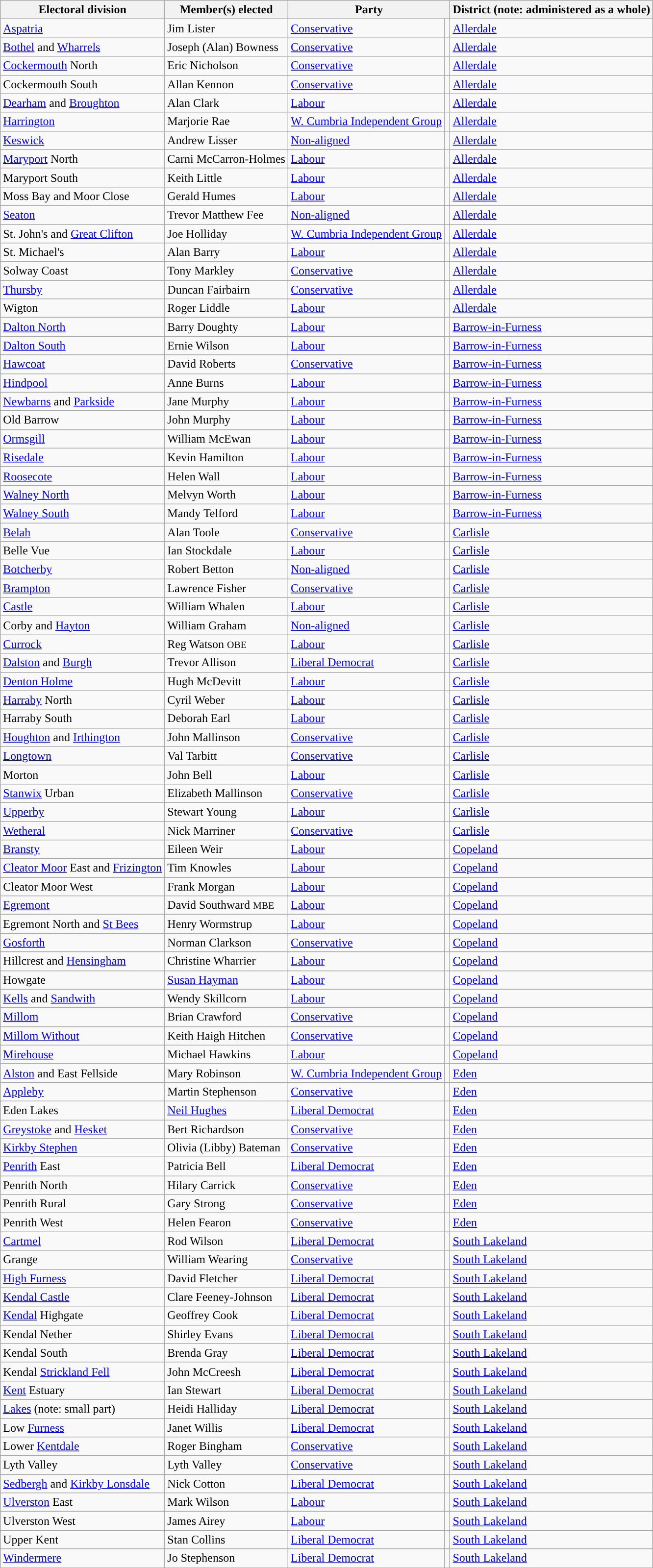<table class="wikitable sortable">
<tr>
<th>Electoral division</th>
<th>Member(s) elected</th>
<th colspan="2">Party</th>
<th>District (note: administered as a whole)</th>
</tr>
<tr>
<td><a href='#'>Aspatria</a></td>
<td>Jim Lister</td>
<td><a href='#'>Conservative</a></td>
<td style="background-color: "></td>
<td><a href='#'>Allerdale</a></td>
</tr>
<tr>
<td><a href='#'>Bothel</a> and <a href='#'>Wharrels</a></td>
<td>Joseph (Alan) Bowness</td>
<td><a href='#'>Conservative</a></td>
<td style="background-color: "></td>
<td><a href='#'>Allerdale</a></td>
</tr>
<tr>
<td><a href='#'>Cockermouth</a> North</td>
<td>Eric Nicholson</td>
<td [><a href='#'>Conservative</a></td>
<td style="background-color: "></td>
<td><a href='#'>Allerdale</a></td>
</tr>
<tr>
<td>Cockermouth South</td>
<td>Allan Kennon</td>
<td [><a href='#'>Conservative</a></td>
<td style="background-color: "></td>
<td><a href='#'>Allerdale</a></td>
</tr>
<tr>
<td><a href='#'>Dearham</a> and <a href='#'>Broughton</a></td>
<td>Alan Clark</td>
<td><a href='#'>Labour</a></td>
<td style="background-color: "></td>
<td><a href='#'>Allerdale</a></td>
</tr>
<tr>
<td><a href='#'>Harrington</a></td>
<td>Marjorie Rae</td>
<td><a href='#'>W. Cumbria Independent Group</a></td>
<td style="background-color: "></td>
<td><a href='#'>Allerdale</a></td>
</tr>
<tr>
<td><a href='#'>Keswick</a></td>
<td>Andrew Lisser</td>
<td><a href='#'>Non-aligned</a></td>
<td style="background-color: "></td>
<td><a href='#'>Allerdale</a></td>
</tr>
<tr>
<td><a href='#'>Maryport</a> North</td>
<td>Carni McCarron-Holmes</td>
<td><a href='#'>Labour</a></td>
<td style="background-color: "></td>
<td><a href='#'>Allerdale</a></td>
</tr>
<tr>
<td>Maryport South</td>
<td>Keith Little</td>
<td><a href='#'>Labour</a></td>
<td style="background-color: "></td>
<td><a href='#'>Allerdale</a></td>
</tr>
<tr>
<td>Moss Bay and Moor Close</td>
<td>Gerald Humes</td>
<td><a href='#'>Labour</a></td>
<td style="background-color: "></td>
<td><a href='#'>Allerdale</a></td>
</tr>
<tr>
<td><a href='#'>Seaton</a></td>
<td>Trevor Matthew Fee</td>
<td><a href='#'>Non-aligned</a></td>
<td style="background-color: "></td>
<td><a href='#'>Allerdale</a></td>
</tr>
<tr>
<td>St. John's and <a href='#'>Great Clifton</a></td>
<td>Joe Holliday</td>
<td><a href='#'>W. Cumbria Independent Group</a></td>
<td style="background-color: "></td>
<td><a href='#'>Allerdale</a></td>
</tr>
<tr>
<td>St. Michael's</td>
<td>Alan Barry</td>
<td><a href='#'>Labour</a></td>
<td style="background-color: "></td>
<td><a href='#'>Allerdale</a></td>
</tr>
<tr>
<td>Solway Coast</td>
<td>Tony Markley</td>
<td [><a href='#'>Conservative</a></td>
<td style="background-color: "></td>
<td><a href='#'>Allerdale</a></td>
</tr>
<tr>
<td><a href='#'>Thursby</a></td>
<td>Duncan Fairbairn</td>
<td [><a href='#'>Conservative</a></td>
<td style="background-color: "></td>
<td><a href='#'>Allerdale</a></td>
</tr>
<tr>
<td>Wigton</td>
<td>Roger Liddle</td>
<td><a href='#'>Labour</a></td>
<td style="background-color: "></td>
<td><a href='#'>Allerdale</a></td>
</tr>
<tr>
<td><a href='#'>Dalton North</a></td>
<td>Barry Doughty</td>
<td><a href='#'>Labour</a></td>
<td style="background-color: "></td>
<td><a href='#'>Barrow-in-Furness</a></td>
</tr>
<tr>
<td><a href='#'>Dalton South</a></td>
<td>Ernie Wilson</td>
<td><a href='#'>Labour</a></td>
<td style="background-color: "></td>
<td><a href='#'>Barrow-in-Furness</a></td>
</tr>
<tr>
<td><a href='#'>Hawcoat</a></td>
<td>David Roberts</td>
<td [><a href='#'>Conservative</a></td>
<td style="background-color: "></td>
<td><a href='#'>Barrow-in-Furness</a></td>
</tr>
<tr>
<td><a href='#'>Hindpool</a></td>
<td>Anne Burns</td>
<td><a href='#'>Labour</a></td>
<td style="background-color: "></td>
<td><a href='#'>Barrow-in-Furness</a></td>
</tr>
<tr>
<td><a href='#'>Newbarns</a> and <a href='#'>Parkside</a></td>
<td>Jane Murphy</td>
<td><a href='#'>Labour</a></td>
<td style="background-color: "></td>
<td><a href='#'>Barrow-in-Furness</a></td>
</tr>
<tr>
<td>Old Barrow</td>
<td>John Murphy</td>
<td><a href='#'>Labour</a></td>
<td style="background-color: "></td>
<td><a href='#'>Barrow-in-Furness</a></td>
</tr>
<tr>
<td><a href='#'>Ormsgill</a></td>
<td>William McEwan</td>
<td><a href='#'>Labour</a></td>
<td style="background-color: "></td>
<td><a href='#'>Barrow-in-Furness</a></td>
</tr>
<tr>
<td><a href='#'>Risedale</a></td>
<td>Kevin Hamilton</td>
<td><a href='#'>Labour</a></td>
<td style="background-color: "></td>
<td><a href='#'>Barrow-in-Furness</a></td>
</tr>
<tr>
<td><a href='#'>Roosecote</a></td>
<td>Helen Wall</td>
<td><a href='#'>Labour</a></td>
<td style="background-color: "></td>
<td><a href='#'>Barrow-in-Furness</a></td>
</tr>
<tr>
<td><a href='#'>Walney North</a></td>
<td>Melvyn Worth</td>
<td><a href='#'>Labour</a></td>
<td style="background-color: "></td>
<td><a href='#'>Barrow-in-Furness</a></td>
</tr>
<tr>
<td><a href='#'>Walney South</a></td>
<td>Mandy Telford</td>
<td><a href='#'>Labour</a></td>
<td style="background-color: "></td>
<td><a href='#'>Barrow-in-Furness</a></td>
</tr>
<tr>
<td><a href='#'>Belah</a></td>
<td>Alan Toole</td>
<td><a href='#'>Conservative</a></td>
<td style="background-color: "></td>
<td><a href='#'>Carlisle</a></td>
</tr>
<tr>
<td>Belle Vue</td>
<td>Ian Stockdale</td>
<td><a href='#'>Labour</a></td>
<td style="background-color: "></td>
<td><a href='#'>Carlisle</a></td>
</tr>
<tr>
<td><a href='#'>Botcherby</a></td>
<td>Robert Betton</td>
<td><a href='#'>Non-aligned</a></td>
<td style="background-color: "></td>
<td><a href='#'>Carlisle</a></td>
</tr>
<tr>
<td><a href='#'>Brampton</a></td>
<td>Lawrence Fisher</td>
<td><a href='#'>Conservative</a></td>
<td style="background-color: "></td>
<td><a href='#'>Carlisle</a></td>
</tr>
<tr>
<td><a href='#'>Castle</a></td>
<td>William Whalen</td>
<td><a href='#'>Labour</a></td>
<td style="background-color: "></td>
<td><a href='#'>Carlisle</a></td>
</tr>
<tr>
<td>Corby and <a href='#'>Hayton</a></td>
<td>William Graham</td>
<td><a href='#'>Non-aligned</a></td>
<td style="background-color: "></td>
<td><a href='#'>Carlisle</a></td>
</tr>
<tr>
<td><a href='#'>Currock</a></td>
<td>Reg Watson <small>OBE</small></td>
<td><a href='#'>Labour</a></td>
<td style="background-color: "></td>
<td><a href='#'>Carlisle</a></td>
</tr>
<tr>
<td><a href='#'>Dalston</a> and <a href='#'>Burgh</a></td>
<td>Trevor Allison</td>
<td><a href='#'>Liberal Democrat</a></td>
<td style="background-color: "></td>
<td><a href='#'>Carlisle</a></td>
</tr>
<tr>
<td><a href='#'>Denton Holme</a></td>
<td>Hugh McDevitt</td>
<td><a href='#'>Labour</a></td>
<td style="background-color: "></td>
<td><a href='#'>Carlisle</a></td>
</tr>
<tr>
<td><a href='#'>Harraby</a> North</td>
<td>Cyril Weber</td>
<td><a href='#'>Labour</a></td>
<td style="background-color: "></td>
<td><a href='#'>Carlisle</a></td>
</tr>
<tr>
<td>Harraby South</td>
<td>Deborah Earl</td>
<td><a href='#'>Labour</a></td>
<td style="background-color: "></td>
<td><a href='#'>Carlisle</a></td>
</tr>
<tr>
<td><a href='#'>Houghton</a> and <a href='#'>Irthington</a></td>
<td>John Mallinson</td>
<td><a href='#'>Conservative</a></td>
<td style="background-color: "></td>
<td><a href='#'>Carlisle</a></td>
</tr>
<tr>
<td><a href='#'>Longtown</a></td>
<td>Val Tarbitt</td>
<td><a href='#'>Conservative</a></td>
<td style="background-color: "></td>
<td><a href='#'>Carlisle</a></td>
</tr>
<tr>
<td>Morton</td>
<td>John Bell</td>
<td><a href='#'>Labour</a></td>
<td style="background-color: "></td>
<td><a href='#'>Carlisle</a></td>
</tr>
<tr>
<td><a href='#'>Stanwix</a> Urban</td>
<td>Elizabeth Mallinson</td>
<td><a href='#'>Conservative</a></td>
<td style="background-color: "></td>
<td><a href='#'>Carlisle</a></td>
</tr>
<tr>
<td><a href='#'>Upperby</a></td>
<td>Stewart Young</td>
<td><a href='#'>Labour</a></td>
<td style="background-color: "></td>
<td><a href='#'>Carlisle</a></td>
</tr>
<tr>
<td><a href='#'>Wetheral</a></td>
<td>Nick Marriner</td>
<td><a href='#'>Conservative</a></td>
<td style="background-color: "></td>
<td><a href='#'>Carlisle</a></td>
</tr>
<tr>
<td><a href='#'>Bransty</a></td>
<td>Eileen Weir</td>
<td><a href='#'>Labour</a></td>
<td style="background-color: "></td>
<td><a href='#'>Copeland</a></td>
</tr>
<tr>
<td><a href='#'>Cleator Moor</a> East and <a href='#'>Frizington</a></td>
<td>Tim Knowles</td>
<td><a href='#'>Labour</a></td>
<td style="background-color: "></td>
<td><a href='#'>Copeland</a></td>
</tr>
<tr>
<td>Cleator Moor West</td>
<td>Frank Morgan</td>
<td><a href='#'>Labour</a></td>
<td style="background-color: "></td>
<td><a href='#'>Copeland</a></td>
</tr>
<tr>
<td><a href='#'>Egremont</a></td>
<td>David Southward <small>MBE</small></td>
<td><a href='#'>Labour</a></td>
<td style="background-color: "></td>
<td><a href='#'>Copeland</a></td>
</tr>
<tr>
<td>Egremont North and <a href='#'>St Bees</a></td>
<td>Henry Wormstrup</td>
<td><a href='#'>Labour</a></td>
<td style="background-color: "></td>
<td><a href='#'>Copeland</a></td>
</tr>
<tr>
<td><a href='#'>Gosforth</a></td>
<td>Norman Clarkson</td>
<td><a href='#'>Conservative</a></td>
<td style="background-color: "></td>
<td><a href='#'>Copeland</a></td>
</tr>
<tr>
<td>Hillcrest and <a href='#'>Hensingham</a></td>
<td>Christine Wharrier</td>
<td><a href='#'>Labour</a></td>
<td style="background-color: "></td>
<td><a href='#'>Copeland</a></td>
</tr>
<tr>
<td>Howgate</td>
<td><a href='#'>Susan Hayman</a></td>
<td><a href='#'>Labour</a></td>
<td style="background-color: "></td>
<td><a href='#'>Copeland</a></td>
</tr>
<tr>
<td><a href='#'>Kells</a> and <a href='#'>Sandwith</a></td>
<td>Wendy Skillcorn</td>
<td><a href='#'>Labour</a></td>
<td style="background-color: "></td>
<td><a href='#'>Copeland</a></td>
</tr>
<tr>
<td><a href='#'>Millom</a></td>
<td>Brian Crawford</td>
<td><a href='#'>Conservative</a></td>
<td style="background-color: "></td>
<td><a href='#'>Copeland</a></td>
</tr>
<tr>
<td><a href='#'>Millom Without</a></td>
<td>Keith Haigh Hitchen</td>
<td><a href='#'>Conservative</a></td>
<td style="background-color: "></td>
<td><a href='#'>Copeland</a></td>
</tr>
<tr>
<td><a href='#'>Mirehouse</a></td>
<td>Michael Hawkins</td>
<td><a href='#'>Labour</a></td>
<td style="background-color: "></td>
<td><a href='#'>Copeland</a></td>
</tr>
<tr>
<td><a href='#'>Alston</a> and East Fellside</td>
<td>Mary Robinson</td>
<td><a href='#'>W. Cumbria Independent Group</a></td>
<td style="background-color: "></td>
<td><a href='#'>Eden</a></td>
</tr>
<tr>
<td><a href='#'>Appleby</a></td>
<td>Martin Stephenson</td>
<td><a href='#'>Conservative</a></td>
<td style="background-color: "></td>
<td><a href='#'>Eden</a></td>
</tr>
<tr>
<td>Eden Lakes</td>
<td><a href='#'>Neil Hughes</a></td>
<td><a href='#'>Liberal Democrat</a></td>
<td style="background-color: "></td>
<td><a href='#'>Eden</a></td>
</tr>
<tr>
<td><a href='#'>Greystoke</a> and <a href='#'>Hesket</a></td>
<td>Bert Richardson</td>
<td><a href='#'>Conservative</a></td>
<td style="background-color: "></td>
<td><a href='#'>Eden</a></td>
</tr>
<tr>
<td><a href='#'>Kirkby Stephen</a></td>
<td>Olivia (Libby) Bateman</td>
<td><a href='#'>Conservative</a></td>
<td style="background-color: "></td>
<td><a href='#'>Eden</a></td>
</tr>
<tr>
<td><a href='#'>Penrith</a> East</td>
<td>Patricia Bell</td>
<td><a href='#'>Liberal Democrat</a></td>
<td style="background-color: "></td>
<td><a href='#'>Eden</a></td>
</tr>
<tr>
<td>Penrith North</td>
<td>Hilary Carrick</td>
<td><a href='#'>Conservative</a></td>
<td style="background-color: "></td>
<td><a href='#'>Eden</a></td>
</tr>
<tr>
<td>Penrith Rural</td>
<td>Gary Strong</td>
<td><a href='#'>Conservative</a></td>
<td style="background-color: "></td>
<td><a href='#'>Eden</a></td>
</tr>
<tr>
<td>Penrith West</td>
<td>Helen Fearon</td>
<td><a href='#'>Conservative</a></td>
<td style="background-color: "></td>
<td><a href='#'>Eden</a></td>
</tr>
<tr>
<td><a href='#'>Cartmel</a></td>
<td>Rod Wilson</td>
<td><a href='#'>Liberal Democrat</a></td>
<td style="background-color: "></td>
<td><a href='#'>South Lakeland</a></td>
</tr>
<tr>
<td>Grange</td>
<td>William Wearing</td>
<td><a href='#'>Conservative</a></td>
<td style="background-color: "></td>
<td><a href='#'>South Lakeland</a></td>
</tr>
<tr>
<td><a href='#'>High Furness</a></td>
<td>David Fletcher</td>
<td><a href='#'>Liberal Democrat</a></td>
<td style="background-color: "></td>
<td><a href='#'>South Lakeland</a></td>
</tr>
<tr>
<td><a href='#'>Kendal Castle</a></td>
<td>Clare Feeney-Johnson</td>
<td><a href='#'>Liberal Democrat</a></td>
<td style="background-color: "></td>
<td><a href='#'>South Lakeland</a></td>
</tr>
<tr>
<td><a href='#'>Kendal</a> Highgate</td>
<td>Geoffrey Cook</td>
<td><a href='#'>Liberal Democrat</a></td>
<td style="background-color: "></td>
<td><a href='#'>South Lakeland</a></td>
</tr>
<tr>
<td>Kendal Nether</td>
<td>Shirley Evans</td>
<td><a href='#'>Liberal Democrat</a></td>
<td style="background-color: "></td>
<td><a href='#'>South Lakeland</a></td>
</tr>
<tr>
<td>Kendal South</td>
<td>Brenda Gray</td>
<td><a href='#'>Liberal Democrat</a></td>
<td style="background-color: "></td>
<td><a href='#'>South Lakeland</a></td>
</tr>
<tr>
<td>Kendal <a href='#'>Strickland Fell</a></td>
<td>John McCreesh</td>
<td><a href='#'>Liberal Democrat</a></td>
<td style="background-color: "></td>
<td><a href='#'>South Lakeland</a></td>
</tr>
<tr>
<td><a href='#'>Kent</a> Estuary</td>
<td>Ian Stewart</td>
<td><a href='#'>Liberal Democrat</a></td>
<td style="background-color: "></td>
<td><a href='#'>South Lakeland</a></td>
</tr>
<tr>
<td><a href='#'>Lakes</a> (note: small part)</td>
<td>Heidi Halliday</td>
<td><a href='#'>Liberal Democrat</a></td>
<td style="background-color: "></td>
<td><a href='#'>South Lakeland</a></td>
</tr>
<tr>
<td>Low <a href='#'>Furness</a></td>
<td>Janet Willis</td>
<td><a href='#'>Liberal Democrat</a></td>
<td style="background-color: "></td>
<td><a href='#'>South Lakeland</a></td>
</tr>
<tr>
<td>Lower <a href='#'>Kentdale</a></td>
<td>Roger Bingham</td>
<td><a href='#'>Conservative</a></td>
<td style="background-color: "></td>
<td><a href='#'>South Lakeland</a></td>
</tr>
<tr>
<td>Lyth Valley</td>
<td>Lyth Valley</td>
<td><a href='#'>Conservative</a></td>
<td style="background-color: "></td>
<td><a href='#'>South Lakeland</a></td>
</tr>
<tr>
<td><a href='#'>Sedbergh</a> and <a href='#'>Kirkby Lonsdale</a></td>
<td>Nick Cotton</td>
<td><a href='#'>Liberal Democrat</a></td>
<td style="background-color: "></td>
<td><a href='#'>South Lakeland</a></td>
</tr>
<tr>
<td><a href='#'>Ulverston</a> East</td>
<td>Mark Wilson</td>
<td><a href='#'>Labour</a></td>
<td style="background-color: "></td>
<td><a href='#'>South Lakeland</a></td>
</tr>
<tr>
<td>Ulverston West</td>
<td>James Airey</td>
<td><a href='#'>Labour</a></td>
<td style="background-color: "></td>
<td><a href='#'>South Lakeland</a></td>
</tr>
<tr>
<td>Upper Kent</td>
<td>Stan Collins</td>
<td><a href='#'>Liberal Democrat</a></td>
<td style="background-color: "></td>
<td><a href='#'>South Lakeland</a></td>
</tr>
<tr>
<td><a href='#'>Windermere</a></td>
<td>Jo Stephenson</td>
<td><a href='#'>Liberal Democrat</a></td>
<td style="background-color: "></td>
<td><a href='#'>South Lakeland</a></td>
</tr>
</table>
